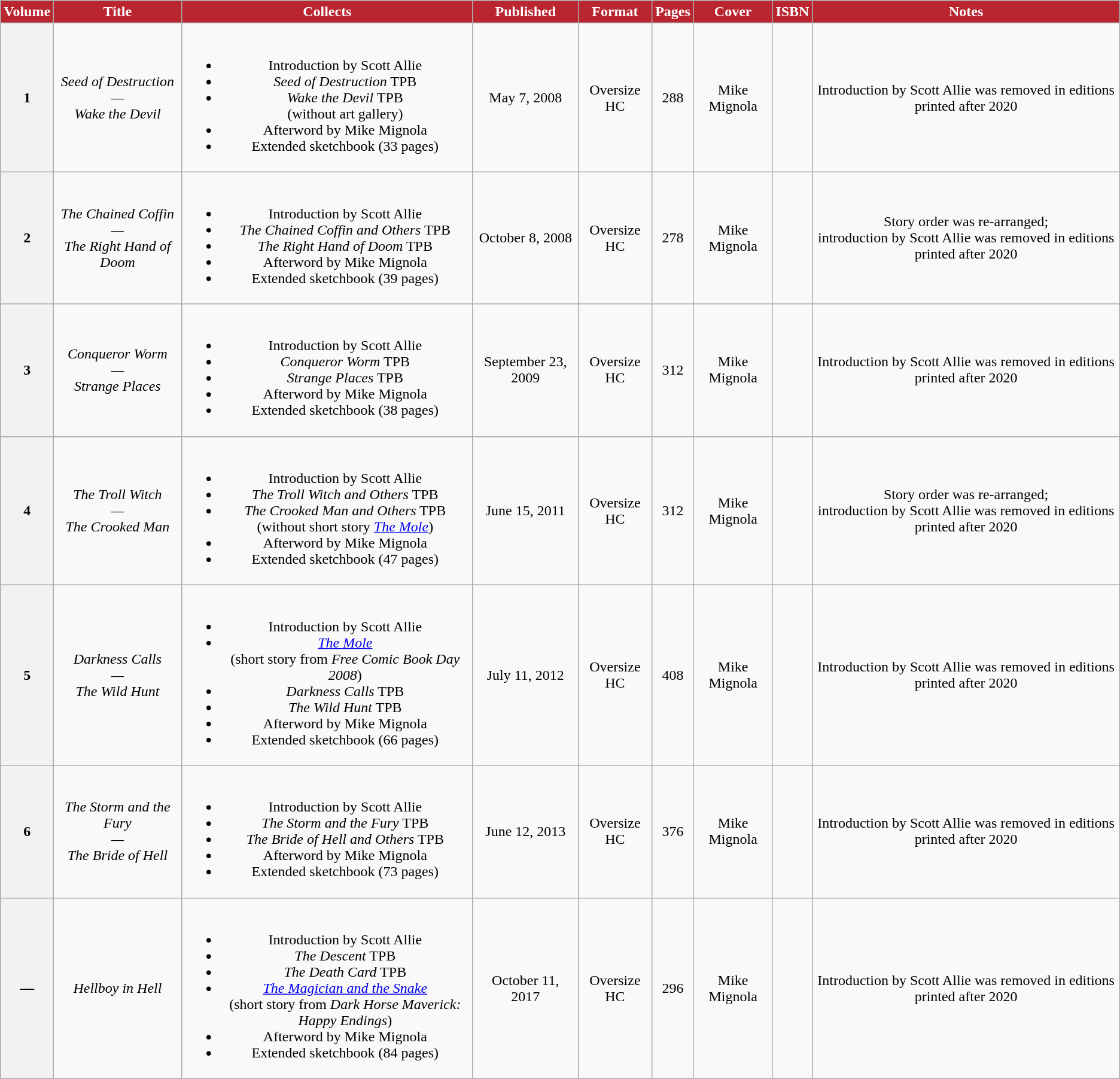<table class="wikitable" style="text-align: center">
<tr>
<th style="background:#b92630; color:#fff;">Volume</th>
<th style="background:#b92630; color:#fff;">Title</th>
<th style="background:#b92630; color:#fff;">Collects</th>
<th style="background:#b92630; color:#fff;">Published</th>
<th style="background:#b92630; color:#fff;">Format</th>
<th style="background:#b92630; color:#fff;">Pages</th>
<th style="background:#b92630; color:#fff;">Cover</th>
<th style="background:#b92630; color:#fff;">ISBN</th>
<th style="background:#b92630; color:#fff;">Notes</th>
</tr>
<tr>
<th>1</th>
<td><em>Seed of Destruction<br>—<br>Wake the Devil</em></td>
<td><br><ul><li>Introduction by Scott Allie</li><li><em>Seed of Destruction</em> TPB</li><li><em>Wake the Devil</em> TPB<br>(without art gallery)</li><li>Afterword by Mike Mignola</li><li>Extended sketchbook (33 pages)</li></ul></td>
<td>May 7, 2008</td>
<td>Oversize HC</td>
<td>288</td>
<td>Mike Mignola</td>
<td></td>
<td>Introduction by Scott Allie was removed in editions printed after 2020</td>
</tr>
<tr>
<th>2</th>
<td><em>The Chained Coffin<br>—<br>The Right Hand of Doom</em></td>
<td><br><ul><li>Introduction by Scott Allie</li><li><em>The Chained Coffin and Others</em> TPB</li><li><em>The Right Hand of Doom</em> TPB</li><li>Afterword by Mike Mignola</li><li>Extended sketchbook (39 pages)</li></ul></td>
<td>October 8, 2008</td>
<td>Oversize HC</td>
<td>278</td>
<td>Mike Mignola</td>
<td></td>
<td>Story order was re-arranged;<br>introduction by Scott Allie was removed in editions printed after 2020</td>
</tr>
<tr>
<th>3</th>
<td><em>Conqueror Worm<br>—<br>Strange Places</em></td>
<td><br><ul><li>Introduction by Scott Allie</li><li><em>Conqueror Worm</em> TPB</li><li><em>Strange Places</em> TPB</li><li>Afterword by Mike Mignola</li><li>Extended sketchbook (38 pages)</li></ul></td>
<td>September 23, 2009</td>
<td>Oversize HC</td>
<td>312</td>
<td>Mike Mignola</td>
<td></td>
<td>Introduction by Scott Allie was removed in editions printed after 2020</td>
</tr>
<tr>
<th>4</th>
<td><em>The Troll Witch<br>—<br>The Crooked Man</em></td>
<td><br><ul><li>Introduction by Scott Allie</li><li><em>The Troll Witch and Others</em> TPB</li><li><em>The Crooked Man and Others</em> TPB<br>(without short story <a href='#'><em>The Mole</em></a>)</li><li>Afterword by Mike Mignola</li><li>Extended sketchbook (47 pages)</li></ul></td>
<td>June 15, 2011</td>
<td>Oversize HC</td>
<td>312</td>
<td>Mike Mignola</td>
<td></td>
<td>Story order was re-arranged;<br>introduction by Scott Allie was removed in editions printed after 2020</td>
</tr>
<tr>
<th>5</th>
<td><em>Darkness Calls<br>—<br>The Wild Hunt</em></td>
<td><br><ul><li>Introduction by Scott Allie</li><li><a href='#'><em>The Mole</em></a><br>(short story from <em>Free Comic Book Day 2008</em>)</li><li><em>Darkness Calls</em> TPB</li><li><em>The Wild Hunt</em> TPB</li><li>Afterword by Mike Mignola</li><li>Extended sketchbook (66 pages)</li></ul></td>
<td>July 11, 2012</td>
<td>Oversize HC</td>
<td>408</td>
<td>Mike Mignola</td>
<td></td>
<td>Introduction by Scott Allie was removed in editions printed after 2020</td>
</tr>
<tr>
<th>6</th>
<td><em>The Storm and the Fury<br>—<br>The Bride of Hell</em></td>
<td><br><ul><li>Introduction by Scott Allie</li><li><em>The Storm and the Fury</em> TPB</li><li><em>The Bride of Hell and Others</em> TPB</li><li>Afterword by Mike Mignola</li><li>Extended sketchbook (73 pages)</li></ul></td>
<td>June 12, 2013</td>
<td>Oversize HC</td>
<td>376</td>
<td>Mike Mignola</td>
<td></td>
<td>Introduction by Scott Allie was removed in editions printed after 2020</td>
</tr>
<tr>
<th>—</th>
<td><em>Hellboy in Hell</em></td>
<td><br><ul><li>Introduction by Scott Allie</li><li><em>The Descent</em> TPB</li><li><em>The Death Card</em> TPB</li><li><a href='#'><em>The Magician and the Snake</em></a><br>(short story from <em>Dark Horse Maverick: Happy Endings</em>)</li><li>Afterword by Mike Mignola</li><li>Extended sketchbook (84 pages)</li></ul></td>
<td>October 11, 2017</td>
<td>Oversize HC</td>
<td>296</td>
<td>Mike Mignola</td>
<td></td>
<td>Introduction by Scott Allie was removed in editions printed after 2020</td>
</tr>
</table>
